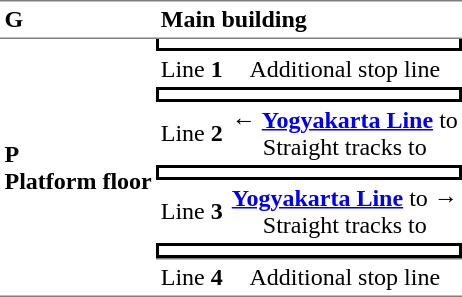<table cellspacing="0" cellpadding="3">
<tr>
<td style="border-top:solid 1px gray;border-bottom:solid 1px gray;"><strong>G</strong></td>
<td colspan="2" style="border-top:solid 1px gray;border-bottom:solid 1px gray;"><strong>Main building</strong></td>
</tr>
<tr>
<td rowspan="8" style="border-bottom:solid 1px gray;"><strong>P</strong><br><strong>Platform floor</strong></td>
<td colspan="2" style="border-bottom:solid 2px black;border-left:solid 2px black;border-right:solid 2px black;text-align:center"></td>
</tr>
<tr>
<td>Line <strong>1</strong></td>
<td style="text-align:center">Additional stop line</td>
</tr>
<tr>
<td colspan="2" style="border-top:solid 2px black;border-bottom:solid 2px black;border-left:solid 2px black;border-right:solid 2px black;text-align:center"></td>
</tr>
<tr>
<td>Line <strong>2</strong></td>
<td style="text-align:center">←   <strong><a href='#'>Yogyakarta Line</a></strong> to <br>Straight tracks to </td>
</tr>
<tr>
<td colspan="2" style="border-top:solid 2px black;border-bottom:solid 2px black;border-left:solid 2px black;border-right:solid 2px black;text-align:center"></td>
</tr>
<tr>
<td>Line <strong>3</strong></td>
<td style="text-align:center"> <strong><a href='#'>Yogyakarta Line</a></strong> to   →<br>Straight tracks to </td>
</tr>
<tr>
<td colspan="2" style="border-top:solid 2px black;border-bottom:solid 2px black;border-left:solid 2px black;border-right:solid 2px black;text-align:center"></td>
</tr>
<tr>
<td style="border-bottom:solid 1px gray;border-top:solid 1px gray;">Line <strong>4</strong></td>
<td style="border-bottom:solid 1px gray;border-top:solid 1px gray;text-align:center">Additional stop line</td>
</tr>
<tr>
</tr>
</table>
